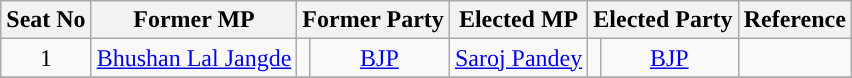<table class="wikitable">
<tr>
<th>Seat No</th>
<th>Former MP</th>
<th colspan=2>Former Party</th>
<th>Elected MP</th>
<th colspan=2>Elected Party</th>
<th>Reference</th>
</tr>
<tr style="text-align:center;">
<td>1</td>
<td><a href='#'>Bhushan Lal Jangde</a></td>
<td width="1px"></td>
<td><a href='#'>BJP</a></td>
<td><a href='#'>Saroj Pandey</a></td>
<td width="1px"></td>
<td><a href='#'>BJP</a></td>
<td></td>
</tr>
<tr>
</tr>
</table>
